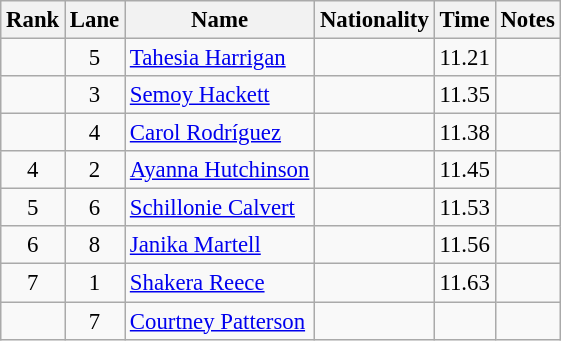<table class="wikitable sortable" style="text-align:center; font-size:95%">
<tr>
<th>Rank</th>
<th>Lane</th>
<th>Name</th>
<th>Nationality</th>
<th>Time</th>
<th>Notes</th>
</tr>
<tr>
<td></td>
<td>5</td>
<td align=left><a href='#'>Tahesia Harrigan</a></td>
<td align=left></td>
<td>11.21</td>
<td></td>
</tr>
<tr>
<td></td>
<td>3</td>
<td align=left><a href='#'>Semoy Hackett</a></td>
<td align=left></td>
<td>11.35</td>
<td></td>
</tr>
<tr>
<td></td>
<td>4</td>
<td align=left><a href='#'>Carol Rodríguez</a></td>
<td align=left></td>
<td>11.38</td>
<td></td>
</tr>
<tr>
<td>4</td>
<td>2</td>
<td align=left><a href='#'>Ayanna Hutchinson</a></td>
<td align=left></td>
<td>11.45</td>
<td></td>
</tr>
<tr>
<td>5</td>
<td>6</td>
<td align=left><a href='#'>Schillonie Calvert</a></td>
<td align=left></td>
<td>11.53</td>
<td></td>
</tr>
<tr>
<td>6</td>
<td>8</td>
<td align=left><a href='#'>Janika Martell</a></td>
<td align=left></td>
<td>11.56</td>
<td></td>
</tr>
<tr>
<td>7</td>
<td>1</td>
<td align=left><a href='#'>Shakera Reece</a></td>
<td align=left></td>
<td>11.63</td>
<td></td>
</tr>
<tr>
<td></td>
<td>7</td>
<td align=left><a href='#'>Courtney Patterson</a></td>
<td align=left></td>
<td></td>
<td></td>
</tr>
</table>
